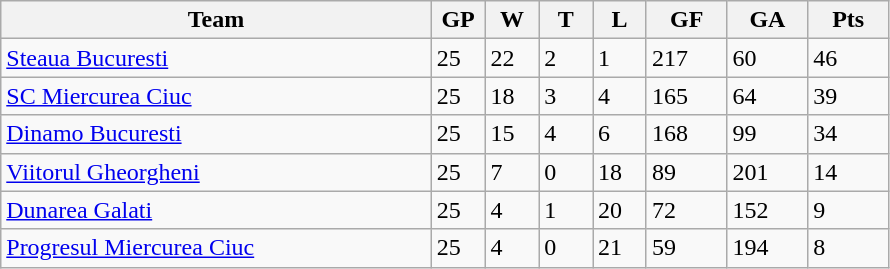<table class="wikitable">
<tr>
<th width="40%">Team</th>
<th width="5%">GP</th>
<th width="5%">W</th>
<th width="5%">T</th>
<th width="5%">L</th>
<th width="7.5%">GF</th>
<th width="7.5%">GA</th>
<th width="7.5%">Pts</th>
</tr>
<tr>
<td><a href='#'>Steaua Bucuresti</a></td>
<td>25</td>
<td>22</td>
<td>2</td>
<td>1</td>
<td>217</td>
<td>60</td>
<td>46</td>
</tr>
<tr>
<td><a href='#'>SC Miercurea Ciuc</a></td>
<td>25</td>
<td>18</td>
<td>3</td>
<td>4</td>
<td>165</td>
<td>64</td>
<td>39</td>
</tr>
<tr>
<td><a href='#'>Dinamo Bucuresti</a></td>
<td>25</td>
<td>15</td>
<td>4</td>
<td>6</td>
<td>168</td>
<td>99</td>
<td>34</td>
</tr>
<tr>
<td><a href='#'>Viitorul Gheorgheni</a></td>
<td>25</td>
<td>7</td>
<td>0</td>
<td>18</td>
<td>89</td>
<td>201</td>
<td>14</td>
</tr>
<tr>
<td><a href='#'>Dunarea Galati</a></td>
<td>25</td>
<td>4</td>
<td>1</td>
<td>20</td>
<td>72</td>
<td>152</td>
<td>9</td>
</tr>
<tr>
<td><a href='#'>Progresul Miercurea Ciuc</a></td>
<td>25</td>
<td>4</td>
<td>0</td>
<td>21</td>
<td>59</td>
<td>194</td>
<td>8</td>
</tr>
</table>
